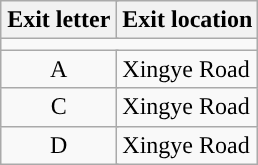<table class="wikitable">
<tr>
<th style="width:70px" colspan=2>Exit letter</th>
<th>Exit location</th>
</tr>
<tr style="background:#">
<td colspan="4"></td>
</tr>
<tr>
<td align=center colspan=2>A</td>
<td>Xingye Road</td>
</tr>
<tr>
<td align=center colspan=2>C</td>
<td>Xingye Road</td>
</tr>
<tr>
<td align=center colspan=2>D</td>
<td>Xingye Road</td>
</tr>
</table>
